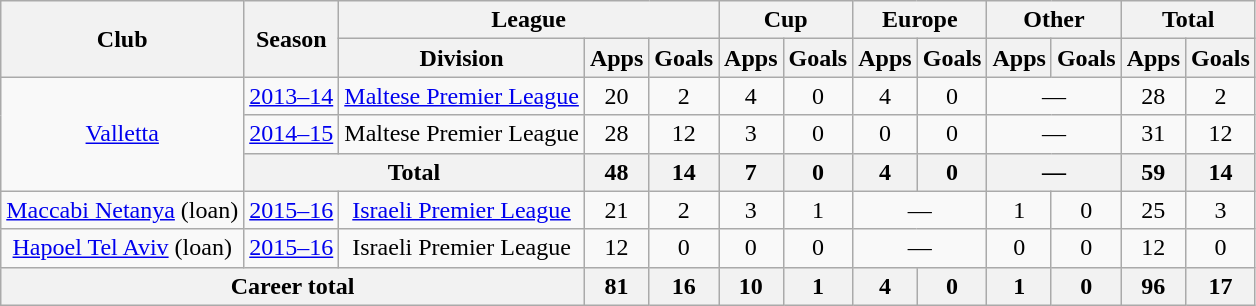<table class="wikitable" style="text-align: center;">
<tr>
<th rowspan="2">Club</th>
<th rowspan="2">Season</th>
<th colspan="3">League</th>
<th colspan="2">Cup</th>
<th colspan="2">Europe</th>
<th colspan="2">Other</th>
<th colspan="2">Total</th>
</tr>
<tr>
<th>Division</th>
<th>Apps</th>
<th>Goals</th>
<th>Apps</th>
<th>Goals</th>
<th>Apps</th>
<th>Goals</th>
<th>Apps</th>
<th>Goals</th>
<th>Apps</th>
<th>Goals</th>
</tr>
<tr>
<td rowspan="3" valign="center"><a href='#'>Valletta</a></td>
<td><a href='#'>2013–14</a></td>
<td><a href='#'>Maltese Premier League</a></td>
<td>20</td>
<td>2</td>
<td>4</td>
<td>0</td>
<td>4</td>
<td>0</td>
<td colspan="2">—</td>
<td>28</td>
<td>2</td>
</tr>
<tr>
<td><a href='#'>2014–15</a></td>
<td>Maltese Premier League</td>
<td>28</td>
<td>12</td>
<td>3</td>
<td>0</td>
<td>0</td>
<td>0</td>
<td colspan="2">—</td>
<td>31</td>
<td>12</td>
</tr>
<tr>
<th colspan="2">Total</th>
<th>48</th>
<th>14</th>
<th>7</th>
<th>0</th>
<th>4</th>
<th>0</th>
<th colspan="2">—</th>
<th>59</th>
<th>14</th>
</tr>
<tr>
<td rowspan="1" valign="center"><a href='#'>Maccabi Netanya</a> (loan)</td>
<td><a href='#'>2015–16</a></td>
<td><a href='#'>Israeli Premier League</a></td>
<td>21</td>
<td>2</td>
<td>3</td>
<td>1</td>
<td colspan="2">—</td>
<td>1</td>
<td>0</td>
<td>25</td>
<td>3</td>
</tr>
<tr>
<td rowspan="1" valign="center"><a href='#'>Hapoel Tel Aviv</a> (loan)</td>
<td><a href='#'>2015–16</a></td>
<td>Israeli Premier League</td>
<td>12</td>
<td>0</td>
<td>0</td>
<td>0</td>
<td colspan="2">—</td>
<td>0</td>
<td>0</td>
<td>12</td>
<td>0</td>
</tr>
<tr>
<th colspan="3">Career total</th>
<th>81</th>
<th>16</th>
<th>10</th>
<th>1</th>
<th>4</th>
<th>0</th>
<th>1</th>
<th>0</th>
<th>96</th>
<th>17</th>
</tr>
</table>
